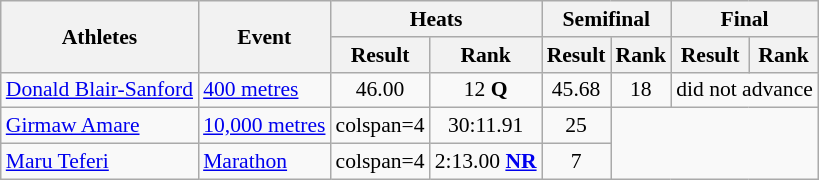<table class="wikitable" border="1" style="font-size:90%">
<tr>
<th rowspan="2">Athletes</th>
<th rowspan="2">Event</th>
<th colspan="2">Heats</th>
<th colspan="2">Semifinal</th>
<th colspan="2">Final</th>
</tr>
<tr>
<th>Result</th>
<th>Rank</th>
<th>Result</th>
<th>Rank</th>
<th>Result</th>
<th>Rank</th>
</tr>
<tr>
<td><a href='#'>Donald Blair-Sanford</a></td>
<td><a href='#'>400 metres</a></td>
<td align=center>46.00</td>
<td align=center>12 <strong>Q</strong></td>
<td align=center>45.68</td>
<td align=center>18</td>
<td align=center colspan=2>did not advance</td>
</tr>
<tr>
<td><a href='#'>Girmaw Amare</a></td>
<td><a href='#'>10,000 metres</a></td>
<td>colspan=4</td>
<td align=center>30:11.91</td>
<td align=center>25</td>
</tr>
<tr>
<td><a href='#'>Maru Teferi</a></td>
<td><a href='#'>Marathon</a></td>
<td>colspan=4</td>
<td align=center>2:13.00 <strong><a href='#'>NR</a></strong></td>
<td align=center>7</td>
</tr>
</table>
